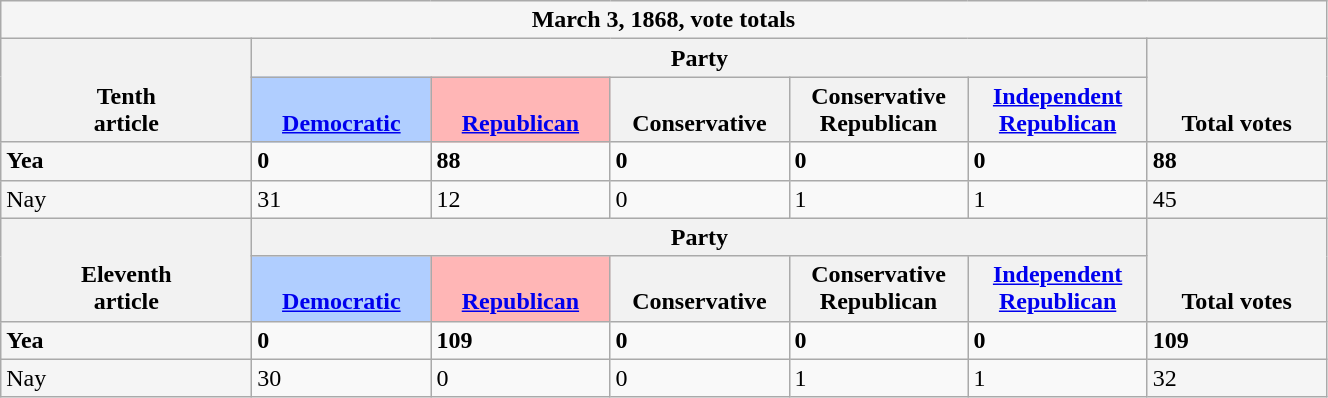<table class="wikitable mw-collapsible mw-collapsed">
<tr>
<th colspan=7 style="background:#f5f5f5">March 3, 1868, vote totals</th>
</tr>
<tr style="vertical-align:bottom;">
<th rowspan=2>Tenth<br>article<br></th>
<th colspan=5>Party</th>
<th rowspan=2>Total votes</th>
</tr>
<tr style="vertical-align:bottom;">
<th style="background:#b0ceff;"><a href='#'>Democratic</a></th>
<th style="background:#ffb6b6;"><a href='#'>Republican</a></th>
<th>Conservative</th>
<th>Conservative Republican</th>
<th><a href='#'>Independent Republican</a></th>
</tr>
<tr>
<td style="width: 10em; background:#F5F5F5"><strong>Yea</strong></td>
<td style="width: 7em;"><strong>0</strong></td>
<td style="width: 7em;"><strong>88</strong></td>
<td style="width: 7em;"><strong>0</strong></td>
<td style="width: 7em;"><strong>0</strong></td>
<td style="width: 7em;"><strong>0</strong></td>
<td style="width: 7em; background:#F5F5F5"><strong>88</strong></td>
</tr>
<tr>
<td style="background:#F5F5F5">Nay</td>
<td>31</td>
<td>12</td>
<td>0</td>
<td>1</td>
<td>1</td>
<td style="background:#F5F5F5">45</td>
</tr>
<tr style="vertical-align:bottom;">
<th rowspan=2>Eleventh<br>article<br></th>
<th colspan=5>Party</th>
<th rowspan=2>Total votes</th>
</tr>
<tr style="vertical-align:bottom;">
<th style="background:#b0ceff;"><a href='#'>Democratic</a></th>
<th style="background:#ffb6b6;"><a href='#'>Republican</a></th>
<th>Conservative</th>
<th>Conservative Republican</th>
<th><a href='#'>Independent Republican</a></th>
</tr>
<tr>
<td style="width: 10em; background:#F5F5F5"><strong>Yea</strong></td>
<td style="width: 7em;"><strong>0</strong></td>
<td style="width: 7em;"><strong>109</strong></td>
<td style="width: 7em;"><strong>0</strong></td>
<td style="width: 7em;"><strong>0</strong></td>
<td style="width: 7em;"><strong>0</strong></td>
<td style="width: 7em; background:#F5F5F5"><strong>109</strong></td>
</tr>
<tr>
<td style="background:#F5F5F5">Nay</td>
<td>30</td>
<td>0</td>
<td>0</td>
<td>1</td>
<td>1</td>
<td style="background:#F5F5F5">32</td>
</tr>
</table>
